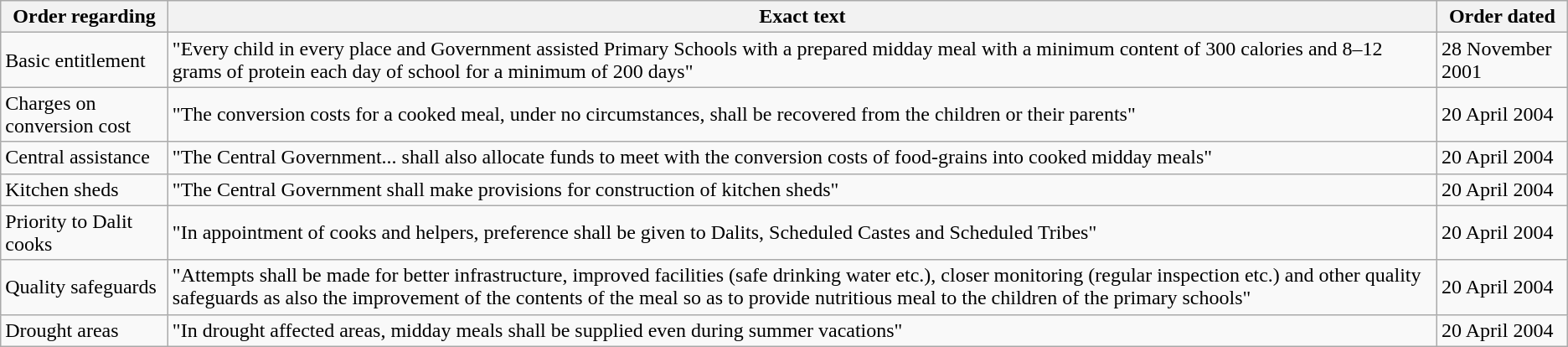<table class="wikitable">
<tr>
<th>Order regarding</th>
<th>Exact text</th>
<th>Order dated</th>
</tr>
<tr>
<td>Basic entitlement</td>
<td>"Every child in every place and Government assisted Primary Schools with a prepared midday meal with a minimum content of 300 calories and 8–12 grams of protein each day of school for a minimum of 200 days"</td>
<td>28 November 2001</td>
</tr>
<tr>
<td>Charges on conversion cost</td>
<td>"The conversion costs for a cooked meal, under no circumstances, shall be recovered from the children or their parents"</td>
<td>20 April 2004</td>
</tr>
<tr>
<td>Central assistance</td>
<td>"The Central Government... shall also allocate funds to meet with the conversion costs of food-grains into cooked midday meals"</td>
<td>20 April 2004</td>
</tr>
<tr>
<td>Kitchen sheds</td>
<td>"The Central Government shall make provisions for construction of kitchen sheds"</td>
<td>20 April 2004</td>
</tr>
<tr>
<td>Priority to Dalit cooks</td>
<td>"In appointment of cooks and helpers, preference shall be given to Dalits, Scheduled Castes and Scheduled Tribes"</td>
<td>20 April 2004</td>
</tr>
<tr>
<td>Quality safeguards</td>
<td>"Attempts shall be made for better infrastructure, improved facilities (safe drinking water etc.), closer monitoring (regular inspection etc.) and other quality safeguards as also the improvement of the contents of the meal so as to provide nutritious meal to the children of the primary schools"</td>
<td>20 April 2004</td>
</tr>
<tr>
<td>Drought areas</td>
<td>"In drought affected areas, midday meals shall be supplied even during summer vacations"</td>
<td>20 April 2004</td>
</tr>
</table>
